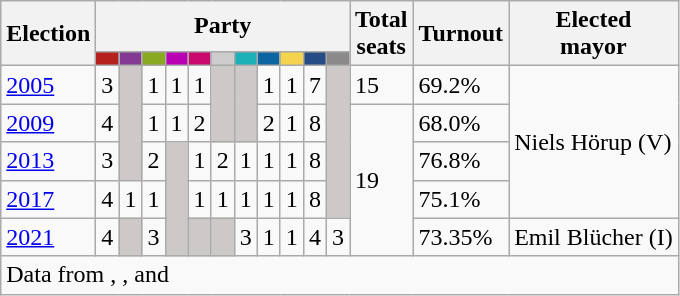<table class="wikitable">
<tr>
<th rowspan="2">Election</th>
<th colspan="11">Party</th>
<th rowspan="2">Total<br>seats</th>
<th rowspan="2">Turnout</th>
<th rowspan="2">Elected<br>mayor</th>
</tr>
<tr>
<td style="background:#B5211D;"><strong><a href='#'></a></strong></td>
<td style="background:#843A93;"><strong><a href='#'></a></strong></td>
<td style="background:#89A920;"><strong><a href='#'></a></strong></td>
<td style="background:#b900b3;"><strong></strong></td>
<td style="background:#C9096C;"><strong><a href='#'></a></strong></td>
<td style="background:#cccccc;"><strong></strong></td>
<td style="background:#1CB1B7;"><strong><a href='#'></a></strong></td>
<td style="background:#0d64a2;"><strong></strong></td>
<td style="background:#F4D44D;"><strong><a href='#'></a></strong></td>
<td style="background:#254C85;"><strong><a href='#'></a></strong></td>
<td style="background:#8B8989;"><strong><a href='#'></a></strong></td>
</tr>
<tr>
<td><a href='#'>2005</a></td>
<td>3</td>
<td style="background:#CDC9C9;" rowspan="3"></td>
<td>1</td>
<td>1</td>
<td>1</td>
<td style="background:#CDC9C9;" rowspan="2"></td>
<td style="background:#CDC9C9;" rowspan="2"></td>
<td>1</td>
<td>1</td>
<td>7</td>
<td style="background:#CDC9C9;" rowspan="4"></td>
<td>15</td>
<td>69.2%</td>
<td rowspan="4">Niels Hörup (V)</td>
</tr>
<tr>
<td><a href='#'>2009</a></td>
<td>4</td>
<td>1</td>
<td>1</td>
<td>2</td>
<td>2</td>
<td>1</td>
<td>8</td>
<td rowspan="4">19</td>
<td>68.0%</td>
</tr>
<tr>
<td><a href='#'>2013</a></td>
<td>3</td>
<td>2</td>
<td style="background:#CDC9C9;" rowspan="3"></td>
<td>1</td>
<td>2</td>
<td>1</td>
<td>1</td>
<td>1</td>
<td>8</td>
<td>76.8%</td>
</tr>
<tr>
<td><a href='#'>2017</a></td>
<td>4</td>
<td>1</td>
<td>1</td>
<td>1</td>
<td>1</td>
<td>1</td>
<td>1</td>
<td>1</td>
<td>8</td>
<td>75.1%</td>
</tr>
<tr>
<td><a href='#'>2021</a></td>
<td>4</td>
<td style="background:#CDC9C9;" rowspan="1"></td>
<td>3</td>
<td style="background:#CDC9C9;" rowspan="1"></td>
<td style="background:#CDC9C9;" rowspan="1"></td>
<td>3</td>
<td>1</td>
<td>1</td>
<td>4</td>
<td>3</td>
<td>73.35%</td>
<td rowspan="1">Emil Blücher (I)</td>
</tr>
<tr>
<td colspan="15">Data from , ,  and </td>
</tr>
</table>
